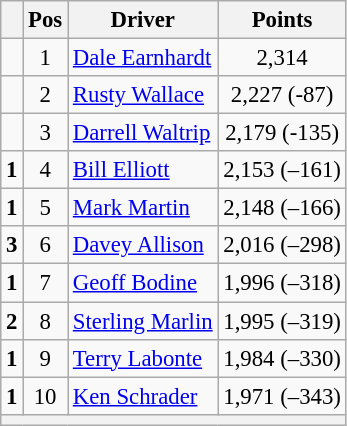<table class="wikitable" style="font-size: 95%;">
<tr>
<th></th>
<th>Pos</th>
<th>Driver</th>
<th>Points</th>
</tr>
<tr>
<td align="left"></td>
<td style="text-align:center;">1</td>
<td><a href='#'>Dale Earnhardt</a></td>
<td style="text-align:center;">2,314</td>
</tr>
<tr>
<td align="left"></td>
<td style="text-align:center;">2</td>
<td><a href='#'>Rusty Wallace</a></td>
<td style="text-align:center;">2,227 (-87)</td>
</tr>
<tr>
<td align="left"></td>
<td style="text-align:center;">3</td>
<td><a href='#'>Darrell Waltrip</a></td>
<td style="text-align:center;">2,179 (-135)</td>
</tr>
<tr>
<td align="left">  <strong>1</strong></td>
<td style="text-align:center;">4</td>
<td><a href='#'>Bill Elliott</a></td>
<td style="text-align:center;">2,153 (–161)</td>
</tr>
<tr>
<td align="left">  <strong>1</strong></td>
<td style="text-align:center;">5</td>
<td><a href='#'>Mark Martin</a></td>
<td style="text-align:center;">2,148 (–166)</td>
</tr>
<tr>
<td align="left">  <strong>3</strong></td>
<td style="text-align:center;">6</td>
<td><a href='#'>Davey Allison</a></td>
<td style="text-align:center;">2,016 (–298)</td>
</tr>
<tr>
<td align="left">  <strong>1</strong></td>
<td style="text-align:center;">7</td>
<td><a href='#'>Geoff Bodine</a></td>
<td style="text-align:center;">1,996 (–318)</td>
</tr>
<tr>
<td align="left">  <strong>2</strong></td>
<td style="text-align:center;">8</td>
<td><a href='#'>Sterling Marlin</a></td>
<td style="text-align:center;">1,995 (–319)</td>
</tr>
<tr>
<td align="left">  <strong>1</strong></td>
<td style="text-align:center;">9</td>
<td><a href='#'>Terry Labonte</a></td>
<td style="text-align:center;">1,984 (–330)</td>
</tr>
<tr>
<td align="left">  <strong>1</strong></td>
<td style="text-align:center;">10</td>
<td><a href='#'>Ken Schrader</a></td>
<td style="text-align:center;">1,971 (–343)</td>
</tr>
<tr class="sortbottom">
<th colspan="9"></th>
</tr>
</table>
